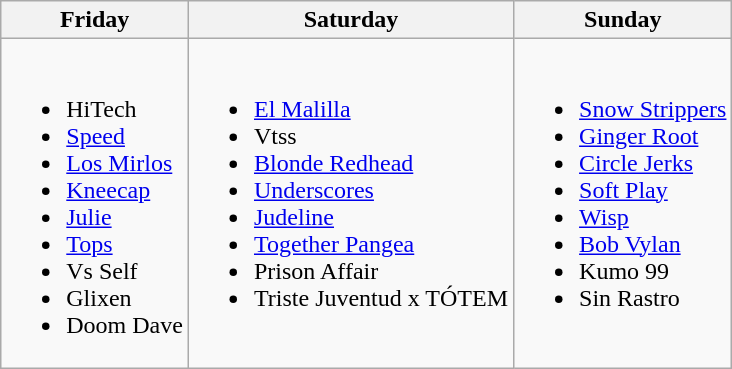<table class="wikitable">
<tr>
<th>Friday</th>
<th>Saturday</th>
<th>Sunday</th>
</tr>
<tr valign="top">
<td><br><ul><li>HiTech</li><li><a href='#'>Speed</a></li><li><a href='#'>Los Mirlos</a></li><li><a href='#'>Kneecap</a></li><li><a href='#'>Julie</a></li><li><a href='#'>Tops</a></li><li>Vs Self</li><li>Glixen</li><li>Doom Dave</li></ul></td>
<td><br><ul><li><a href='#'>El Malilla</a></li><li>Vtss</li><li><a href='#'>Blonde Redhead</a></li><li><a href='#'>Underscores</a></li><li><a href='#'>Judeline</a></li><li><a href='#'>Together Pangea</a></li><li>Prison Affair</li><li>Triste Juventud x TÓTEM</li></ul></td>
<td><br><ul><li><a href='#'>Snow Strippers</a></li><li><a href='#'>Ginger Root</a></li><li><a href='#'>Circle Jerks</a></li><li><a href='#'>Soft Play</a></li><li><a href='#'>Wisp</a></li><li><a href='#'>Bob Vylan</a></li><li>Kumo 99</li><li>Sin Rastro</li></ul></td>
</tr>
</table>
